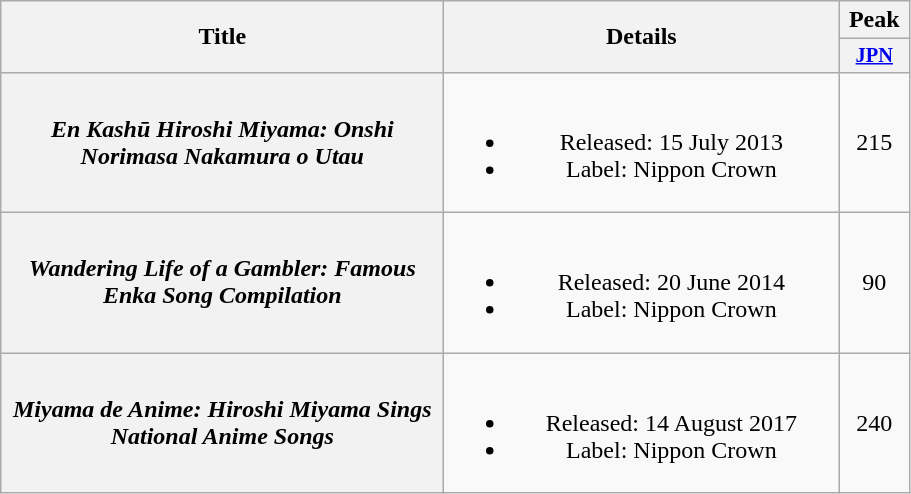<table class="wikitable plainrowheaders" style="text-align:center;">
<tr>
<th scope="col" rowspan="2" style="width:18em;">Title</th>
<th scope="col" rowspan="2" style="width:16em;">Details</th>
<th scope="col" style="width:1em;">Peak</th>
</tr>
<tr>
<th scope="col" style="width:3em;font-size:85%;"><a href='#'>JPN</a><br></th>
</tr>
<tr>
<th scope="row"><em>En Kashū Hiroshi Miyama: Onshi Norimasa Nakamura o Utau</em></th>
<td><br><ul><li>Released: 15 July 2013</li><li>Label: Nippon Crown</li></ul></td>
<td>215</td>
</tr>
<tr>
<th scope="row"><em>Wandering Life of a Gambler: Famous Enka Song Compilation</em></th>
<td><br><ul><li>Released: 20 June 2014</li><li>Label: Nippon Crown</li></ul></td>
<td>90</td>
</tr>
<tr>
<th scope="row"><em>Miyama de Anime: Hiroshi Miyama Sings National Anime Songs</em></th>
<td><br><ul><li>Released: 14 August 2017</li><li>Label: Nippon Crown</li></ul></td>
<td>240</td>
</tr>
</table>
